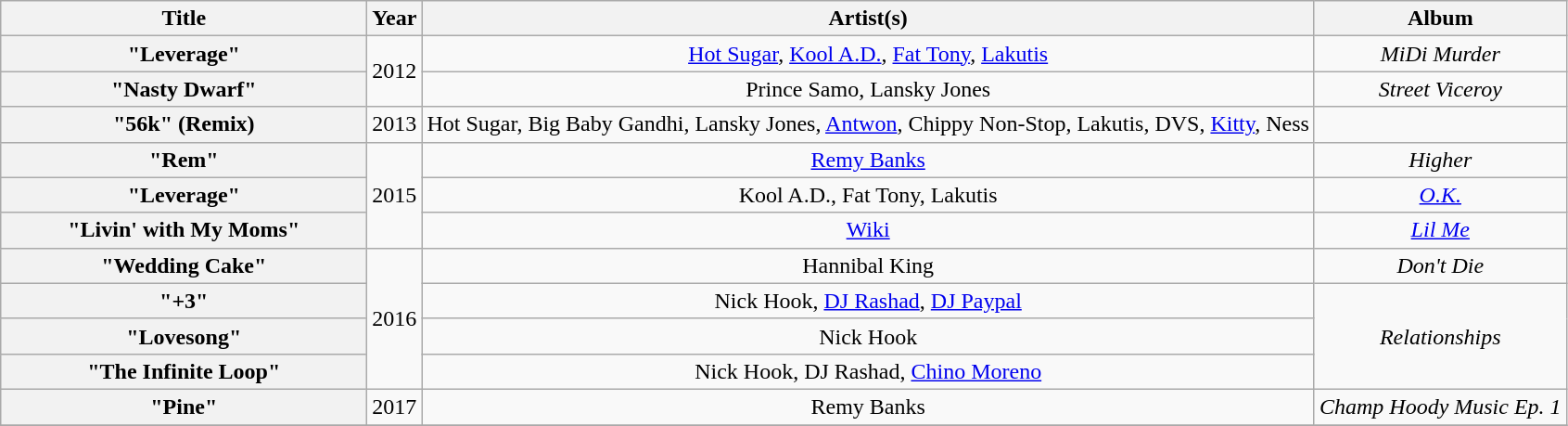<table class="wikitable plainrowheaders" style="text-align:center;">
<tr>
<th scope="col" style="width:16em;">Title</th>
<th scope="col">Year</th>
<th scope="col">Artist(s)</th>
<th scope="col">Album</th>
</tr>
<tr>
<th scope="row">"Leverage"</th>
<td rowspan="2">2012</td>
<td><a href='#'>Hot Sugar</a>, <a href='#'>Kool A.D.</a>, <a href='#'>Fat Tony</a>, <a href='#'>Lakutis</a></td>
<td><em>MiDi Murder</em></td>
</tr>
<tr>
<th scope="row">"Nasty Dwarf"</th>
<td>Prince Samo, Lansky Jones</td>
<td><em>Street Viceroy</em></td>
</tr>
<tr>
<th scope="row">"56k" (Remix)</th>
<td rowspan="1">2013</td>
<td>Hot Sugar, Big Baby Gandhi, Lansky Jones, <a href='#'>Antwon</a>, Chippy Non-Stop, Lakutis, DVS, <a href='#'>Kitty</a>, Ness</td>
<td></td>
</tr>
<tr>
<th scope="row">"Rem"</th>
<td rowspan="3">2015</td>
<td><a href='#'>Remy Banks</a></td>
<td><em>Higher</em></td>
</tr>
<tr>
<th scope="row">"Leverage"</th>
<td>Kool A.D., Fat Tony, Lakutis</td>
<td><em><a href='#'>O.K.</a></em></td>
</tr>
<tr>
<th scope="row">"Livin' with My Moms"</th>
<td><a href='#'>Wiki</a></td>
<td><em><a href='#'>Lil Me</a></em></td>
</tr>
<tr>
<th scope="row">"Wedding Cake"</th>
<td rowspan="4">2016</td>
<td>Hannibal King</td>
<td><em>Don't Die</em></td>
</tr>
<tr>
<th scope="row">"+3"</th>
<td>Nick Hook, <a href='#'>DJ Rashad</a>, <a href='#'>DJ Paypal</a></td>
<td rowspan="3"><em>Relationships</em></td>
</tr>
<tr>
<th scope="row">"Lovesong"</th>
<td>Nick Hook</td>
</tr>
<tr>
<th scope="row">"The Infinite Loop"</th>
<td>Nick Hook, DJ Rashad, <a href='#'>Chino Moreno</a></td>
</tr>
<tr>
<th scope="row">"Pine"</th>
<td rowspan="1">2017</td>
<td>Remy Banks</td>
<td><em>Champ Hoody Music Ep. 1</em></td>
</tr>
<tr>
</tr>
</table>
